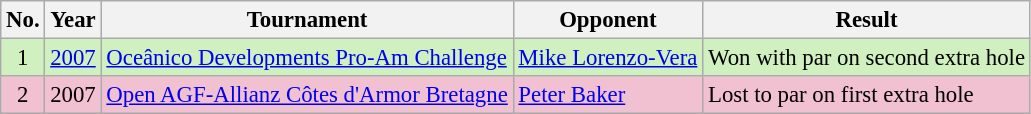<table class="wikitable" style="font-size:95%;">
<tr>
<th>No.</th>
<th>Year</th>
<th>Tournament</th>
<th>Opponent</th>
<th>Result</th>
</tr>
<tr style="background:#D0F0C0;">
<td align=center>1</td>
<td><a href='#'>2007</a></td>
<td><a href='#'>Oceânico Developments Pro-Am Challenge</a></td>
<td> <a href='#'>Mike Lorenzo-Vera</a></td>
<td>Won with par on second extra hole</td>
</tr>
<tr style="background:#F2C1D1;">
<td align=center>2</td>
<td>2007</td>
<td><a href='#'>Open AGF-Allianz Côtes d'Armor Bretagne</a></td>
<td> <a href='#'>Peter Baker</a></td>
<td>Lost to par on first extra hole</td>
</tr>
</table>
